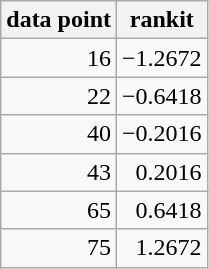<table class="wikitable" style="text-align:right">
<tr>
<th>data point</th>
<th>rankit</th>
</tr>
<tr>
<td>16</td>
<td>−1.2672</td>
</tr>
<tr>
<td>22</td>
<td>−0.6418</td>
</tr>
<tr>
<td>40</td>
<td>−0.2016</td>
</tr>
<tr>
<td>43</td>
<td>0.2016</td>
</tr>
<tr>
<td>65</td>
<td>0.6418</td>
</tr>
<tr>
<td>75</td>
<td>1.2672</td>
</tr>
</table>
